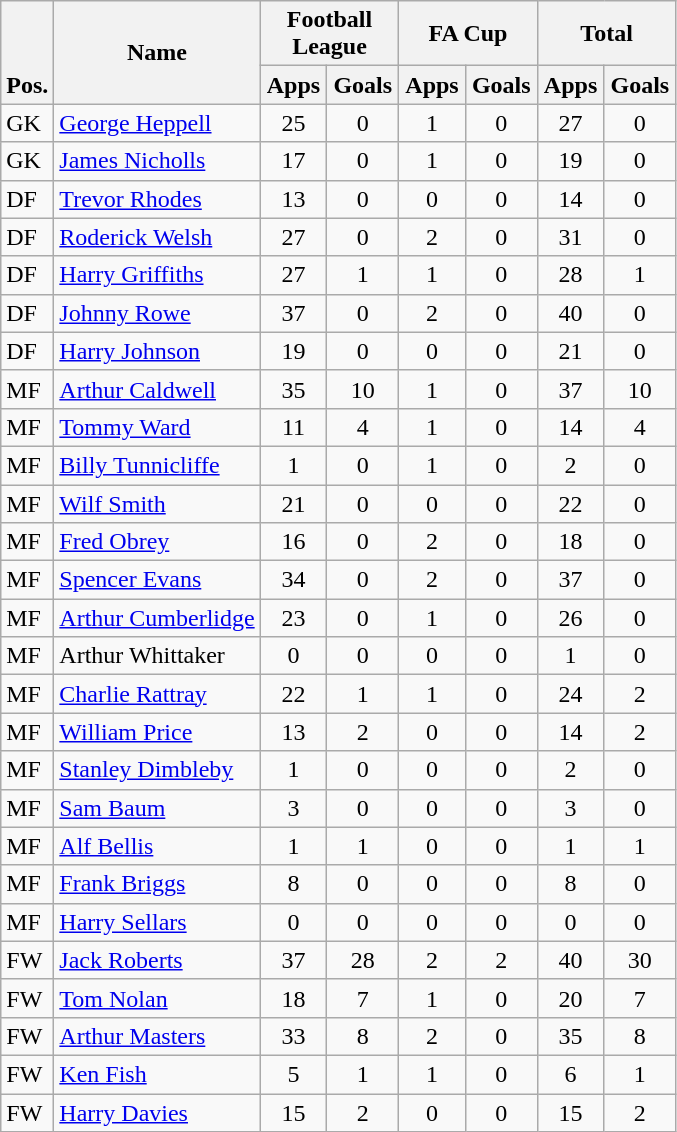<table class="wikitable" style="text-align:center">
<tr>
<th rowspan="2" style="vertical-align:bottom;">Pos.</th>
<th rowspan="2">Name</th>
<th colspan="2" style="width:85px;">Football League</th>
<th colspan="2" style="width:85px;">FA Cup</th>
<th colspan="2" style="width:85px;">Total</th>
</tr>
<tr>
<th>Apps</th>
<th>Goals</th>
<th>Apps</th>
<th>Goals</th>
<th>Apps</th>
<th>Goals</th>
</tr>
<tr>
<td align="left">GK</td>
<td align="left"> <a href='#'>George Heppell</a></td>
<td>25</td>
<td>0</td>
<td>1</td>
<td>0</td>
<td>27</td>
<td>0</td>
</tr>
<tr>
<td align="left">GK</td>
<td align="left"> <a href='#'>James Nicholls</a></td>
<td>17</td>
<td>0</td>
<td>1</td>
<td>0</td>
<td>19</td>
<td>0</td>
</tr>
<tr>
<td align="left">DF</td>
<td align="left"> <a href='#'>Trevor Rhodes</a></td>
<td>13</td>
<td>0</td>
<td>0</td>
<td>0</td>
<td>14</td>
<td>0</td>
</tr>
<tr>
<td align="left">DF</td>
<td align="left"> <a href='#'>Roderick Welsh</a></td>
<td>27</td>
<td>0</td>
<td>2</td>
<td>0</td>
<td>31</td>
<td>0</td>
</tr>
<tr>
<td align="left">DF</td>
<td align="left"> <a href='#'>Harry Griffiths</a></td>
<td>27</td>
<td>1</td>
<td>1</td>
<td>0</td>
<td>28</td>
<td>1</td>
</tr>
<tr>
<td align="left">DF</td>
<td align="left"> <a href='#'>Johnny Rowe</a></td>
<td>37</td>
<td>0</td>
<td>2</td>
<td>0</td>
<td>40</td>
<td>0</td>
</tr>
<tr>
<td align="left">DF</td>
<td align="left"> <a href='#'>Harry Johnson</a></td>
<td>19</td>
<td>0</td>
<td>0</td>
<td>0</td>
<td>21</td>
<td>0</td>
</tr>
<tr>
<td align="left">MF</td>
<td align="left"> <a href='#'>Arthur Caldwell</a></td>
<td>35</td>
<td>10</td>
<td>1</td>
<td>0</td>
<td>37</td>
<td>10</td>
</tr>
<tr>
<td align="left">MF</td>
<td align="left"> <a href='#'>Tommy Ward</a></td>
<td>11</td>
<td>4</td>
<td>1</td>
<td>0</td>
<td>14</td>
<td>4</td>
</tr>
<tr>
<td align="left">MF</td>
<td align="left"> <a href='#'>Billy Tunnicliffe</a></td>
<td>1</td>
<td>0</td>
<td>1</td>
<td>0</td>
<td>2</td>
<td>0</td>
</tr>
<tr>
<td align="left">MF</td>
<td align="left"> <a href='#'>Wilf Smith</a></td>
<td>21</td>
<td>0</td>
<td>0</td>
<td>0</td>
<td>22</td>
<td>0</td>
</tr>
<tr>
<td align="left">MF</td>
<td align="left"> <a href='#'>Fred Obrey</a></td>
<td>16</td>
<td>0</td>
<td>2</td>
<td>0</td>
<td>18</td>
<td>0</td>
</tr>
<tr>
<td align="left">MF</td>
<td align="left"> <a href='#'>Spencer Evans</a></td>
<td>34</td>
<td>0</td>
<td>2</td>
<td>0</td>
<td>37</td>
<td>0</td>
</tr>
<tr>
<td align="left">MF</td>
<td align="left"> <a href='#'>Arthur Cumberlidge</a></td>
<td>23</td>
<td>0</td>
<td>1</td>
<td>0</td>
<td>26</td>
<td>0</td>
</tr>
<tr>
<td align="left">MF</td>
<td align="left"> Arthur Whittaker</td>
<td>0</td>
<td>0</td>
<td>0</td>
<td>0</td>
<td>1</td>
<td>0</td>
</tr>
<tr>
<td align="left">MF</td>
<td align="left"> <a href='#'>Charlie Rattray</a></td>
<td>22</td>
<td>1</td>
<td>1</td>
<td>0</td>
<td>24</td>
<td>2</td>
</tr>
<tr>
<td align="left">MF</td>
<td align="left"> <a href='#'>William Price</a></td>
<td>13</td>
<td>2</td>
<td>0</td>
<td>0</td>
<td>14</td>
<td>2</td>
</tr>
<tr>
<td align="left">MF</td>
<td align="left"> <a href='#'>Stanley Dimbleby</a></td>
<td>1</td>
<td>0</td>
<td>0</td>
<td>0</td>
<td>2</td>
<td>0</td>
</tr>
<tr>
<td align="left">MF</td>
<td align="left"> <a href='#'>Sam Baum</a></td>
<td>3</td>
<td>0</td>
<td>0</td>
<td>0</td>
<td>3</td>
<td>0</td>
</tr>
<tr>
<td align="left">MF</td>
<td align="left"> <a href='#'>Alf Bellis</a></td>
<td>1</td>
<td>1</td>
<td>0</td>
<td>0</td>
<td>1</td>
<td>1</td>
</tr>
<tr>
<td align="left">MF</td>
<td align="left"> <a href='#'>Frank Briggs</a></td>
<td>8</td>
<td>0</td>
<td>0</td>
<td>0</td>
<td>8</td>
<td>0</td>
</tr>
<tr>
<td align="left">MF</td>
<td align="left"> <a href='#'>Harry Sellars</a></td>
<td>0</td>
<td>0</td>
<td>0</td>
<td>0</td>
<td>0</td>
<td>0</td>
</tr>
<tr>
<td align="left">FW</td>
<td align="left"> <a href='#'>Jack Roberts</a></td>
<td>37</td>
<td>28</td>
<td>2</td>
<td>2</td>
<td>40</td>
<td>30</td>
</tr>
<tr>
<td align="left">FW</td>
<td align="left"> <a href='#'>Tom Nolan</a></td>
<td>18</td>
<td>7</td>
<td>1</td>
<td>0</td>
<td>20</td>
<td>7</td>
</tr>
<tr>
<td align="left">FW</td>
<td align="left"> <a href='#'>Arthur Masters</a></td>
<td>33</td>
<td>8</td>
<td>2</td>
<td>0</td>
<td>35</td>
<td>8</td>
</tr>
<tr>
<td align="left">FW</td>
<td align="left"> <a href='#'>Ken Fish</a></td>
<td>5</td>
<td>1</td>
<td>1</td>
<td>0</td>
<td>6</td>
<td>1</td>
</tr>
<tr>
<td align="left">FW</td>
<td align="left"> <a href='#'>Harry Davies</a></td>
<td>15</td>
<td>2</td>
<td>0</td>
<td>0</td>
<td>15</td>
<td>2</td>
</tr>
</table>
